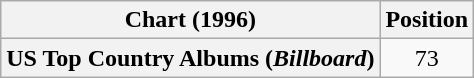<table class="wikitable plainrowheaders" style="text-align:center">
<tr>
<th scope="col">Chart (1996)</th>
<th scope="col">Position</th>
</tr>
<tr>
<th scope="row">US Top Country Albums (<em>Billboard</em>)</th>
<td>73</td>
</tr>
</table>
